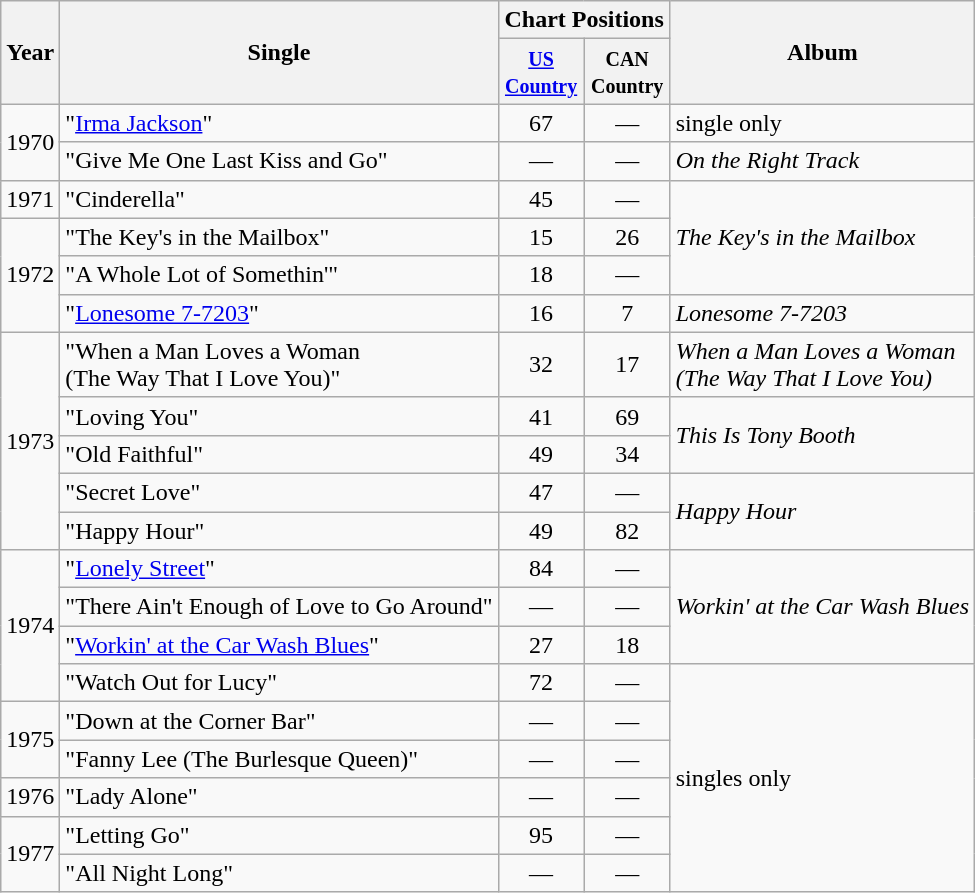<table class="wikitable">
<tr>
<th rowspan="2">Year</th>
<th rowspan="2">Single</th>
<th colspan="2">Chart Positions</th>
<th rowspan="2">Album</th>
</tr>
<tr>
<th width="50"><small><a href='#'>US Country</a></small></th>
<th width="50"><small>CAN Country</small></th>
</tr>
<tr>
<td rowspan="2">1970</td>
<td>"<a href='#'>Irma Jackson</a>"</td>
<td align="center">67</td>
<td align="center">—</td>
<td>single only</td>
</tr>
<tr>
<td>"Give Me One Last Kiss and Go"</td>
<td align="center">—</td>
<td align="center">—</td>
<td><em>On the Right Track</em></td>
</tr>
<tr>
<td>1971</td>
<td>"Cinderella"</td>
<td align="center">45</td>
<td align="center">—</td>
<td rowspan="3"><em>The Key's in the Mailbox</em></td>
</tr>
<tr>
<td rowspan="3">1972</td>
<td>"The Key's in the Mailbox"</td>
<td align="center">15</td>
<td align="center">26</td>
</tr>
<tr>
<td>"A Whole Lot of Somethin'"</td>
<td align="center">18</td>
<td align="center">—</td>
</tr>
<tr>
<td>"<a href='#'>Lonesome 7-7203</a>"</td>
<td align="center">16</td>
<td align="center">7</td>
<td><em>Lonesome 7-7203</em></td>
</tr>
<tr>
<td rowspan="5">1973</td>
<td>"When a Man Loves a Woman<br>(The Way That I Love You)"</td>
<td align="center">32</td>
<td align="center">17</td>
<td><em>When a Man Loves a Woman<br>(The Way That I Love You)</em></td>
</tr>
<tr>
<td>"Loving You"</td>
<td align="center">41</td>
<td align="center">69</td>
<td rowspan="2"><em>This Is Tony Booth</em></td>
</tr>
<tr>
<td>"Old Faithful"</td>
<td align="center">49</td>
<td align="center">34</td>
</tr>
<tr>
<td>"Secret Love"</td>
<td align="center">47</td>
<td align="center">—</td>
<td rowspan="2"><em>Happy Hour</em></td>
</tr>
<tr>
<td>"Happy Hour"</td>
<td align="center">49</td>
<td align="center">82</td>
</tr>
<tr>
<td rowspan="4">1974</td>
<td>"<a href='#'>Lonely Street</a>"</td>
<td align="center">84</td>
<td align="center">—</td>
<td rowspan="3"><em>Workin' at the Car Wash Blues</em></td>
</tr>
<tr>
<td>"There Ain't Enough of Love to Go Around"</td>
<td align="center">—</td>
<td align="center">—</td>
</tr>
<tr>
<td>"<a href='#'>Workin' at the Car Wash Blues</a>"</td>
<td align="center">27</td>
<td align="center">18</td>
</tr>
<tr>
<td>"Watch Out for Lucy"</td>
<td align="center">72</td>
<td align="center">—</td>
<td rowspan="6">singles only</td>
</tr>
<tr>
<td rowspan="2">1975</td>
<td>"Down at the Corner Bar"</td>
<td align="center">—</td>
<td align="center">—</td>
</tr>
<tr>
<td>"Fanny Lee (The Burlesque Queen)"</td>
<td align="center">—</td>
<td align="center">—</td>
</tr>
<tr>
<td>1976</td>
<td>"Lady Alone"</td>
<td align="center">—</td>
<td align="center">—</td>
</tr>
<tr>
<td rowspan="2">1977</td>
<td>"Letting Go"</td>
<td align="center">95</td>
<td align="center">—</td>
</tr>
<tr>
<td>"All Night Long"</td>
<td align="center">—</td>
<td align="center">—</td>
</tr>
</table>
